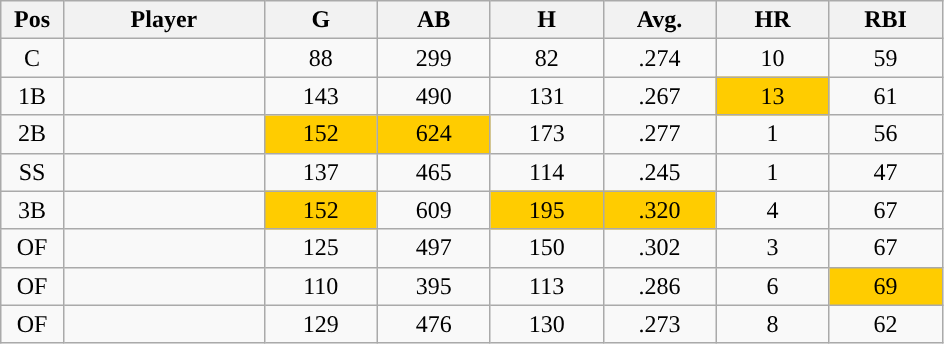<table class="wikitable sortable">
<tr>
<th bgcolor="#DDDDFF" width="5%">Pos</th>
<th bgcolor="#DDDDFF" width="16%">Player</th>
<th bgcolor="#DDDDFF" width="9%">G</th>
<th bgcolor="#DDDDFF" width="9%">AB</th>
<th bgcolor="#DDDDFF" width="9%">H</th>
<th bgcolor="#DDDDFF" width="9%">Avg.</th>
<th bgcolor="#DDDDFF" width="9%">HR</th>
<th bgcolor="#DDDDFF" width="9%">RBI</th>
</tr>
<tr align="center">
<td>C</td>
<td></td>
<td>88</td>
<td>299</td>
<td>82</td>
<td>.274</td>
<td>10</td>
<td>59</td>
</tr>
<tr align="center">
<td>1B</td>
<td></td>
<td>143</td>
<td>490</td>
<td>131</td>
<td>.267</td>
<td style="background:#fc0;">13</td>
<td>61</td>
</tr>
<tr align="center">
<td>2B</td>
<td></td>
<td style="background:#fc0;">152</td>
<td style="background:#fc0;">624</td>
<td>173</td>
<td>.277</td>
<td>1</td>
<td>56</td>
</tr>
<tr align="center">
<td>SS</td>
<td></td>
<td>137</td>
<td>465</td>
<td>114</td>
<td>.245</td>
<td>1</td>
<td>47</td>
</tr>
<tr align="center">
<td>3B</td>
<td></td>
<td style="background:#fc0;">152</td>
<td>609</td>
<td style="background:#fc0;">195</td>
<td style="background:#fc0;">.320</td>
<td>4</td>
<td>67</td>
</tr>
<tr align="center">
<td>OF</td>
<td></td>
<td>125</td>
<td>497</td>
<td>150</td>
<td>.302</td>
<td>3</td>
<td>67</td>
</tr>
<tr align="center">
<td>OF</td>
<td></td>
<td>110</td>
<td>395</td>
<td>113</td>
<td>.286</td>
<td>6</td>
<td style="background:#fc0;">69</td>
</tr>
<tr align="center">
<td>OF</td>
<td></td>
<td>129</td>
<td>476</td>
<td>130</td>
<td>.273</td>
<td>8</td>
<td>62</td>
</tr>
</table>
